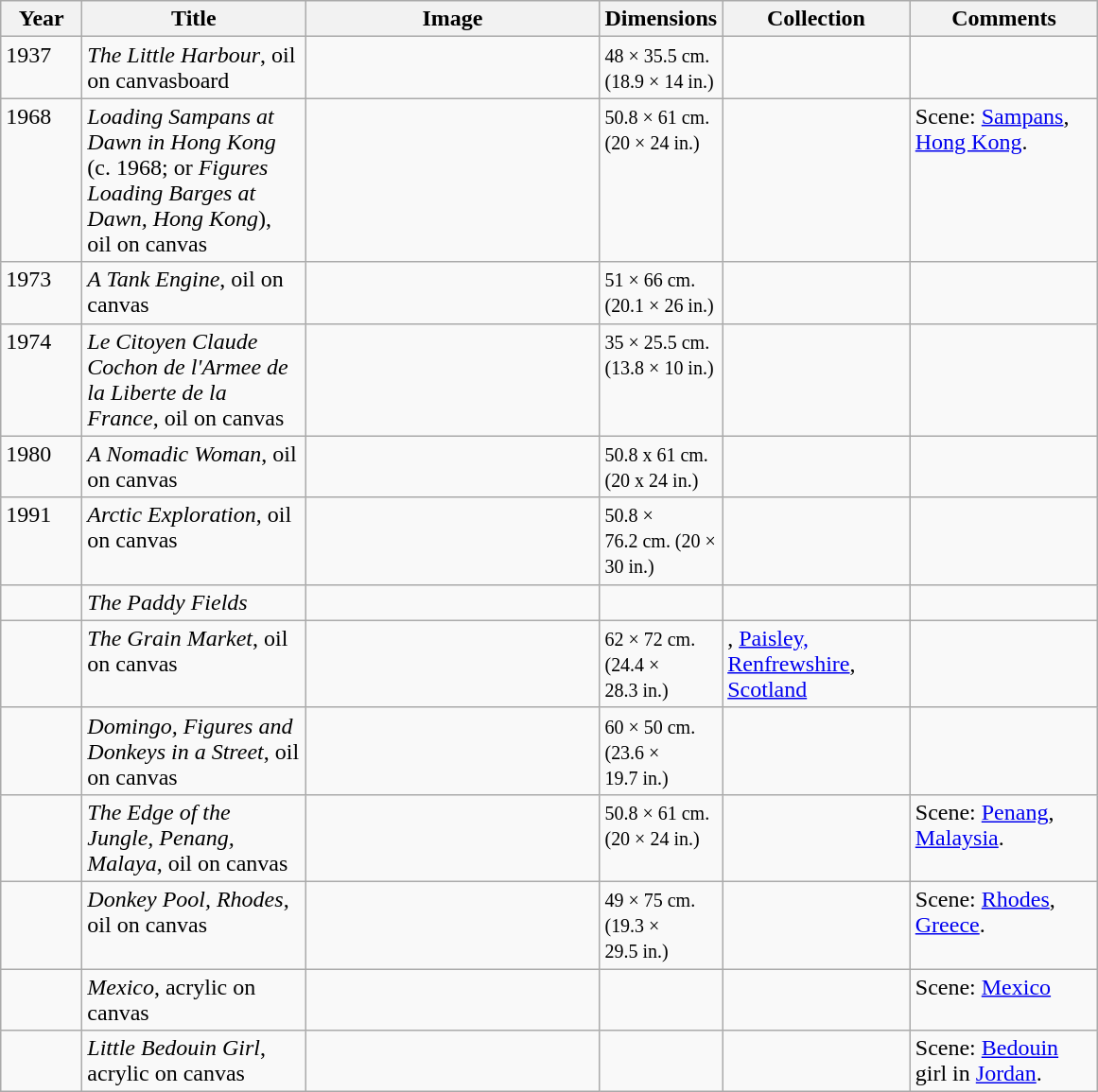<table class="wikitable sortable">
<tr>
<th scope="col" width="50">Year</th>
<th scope="col" width="150">Title</th>
<th scope="col" width="200">Image</th>
<th scope="col" width="50" ! data-sort-type = "number">Dimensions</th>
<th scope="col" width="125">Collection</th>
<th scope="col" width="125">Comments</th>
</tr>
<tr valign="top">
<td>1937</td>
<td><em>The Little Harbour</em>, oil on canvasboard</td>
<td></td>
<td><small>48 × 35.5 cm. (18.9 × 14 in.)</small></td>
<td></td>
<td></td>
</tr>
<tr valign="top">
<td>1968</td>
<td><em>Loading Sampans at Dawn in Hong Kong</em> (c. 1968; or <em>Figures Loading Barges at Dawn, Hong Kong</em>), oil on canvas</td>
<td></td>
<td><small>50.8 × 61 cm. (20 × 24 in.)</small></td>
<td></td>
<td>Scene: <a href='#'>Sampans</a>, <a href='#'>Hong Kong</a>.</td>
</tr>
<tr valign="top">
<td>1973</td>
<td><em>A Tank Engine</em>, oil on canvas</td>
<td></td>
<td><small>51 × 66 cm. (20.1 × 26 in.)</small></td>
<td></td>
<td></td>
</tr>
<tr valign="top">
<td>1974</td>
<td><em>Le Citoyen Claude Cochon de l'Armee de la Liberte de la France</em>, oil on canvas</td>
<td></td>
<td><small>35 × 25.5 cm. (13.8 × 10 in.)</small></td>
<td></td>
<td></td>
</tr>
<tr valign="top">
<td>1980</td>
<td><em>A Nomadic Woman</em>, oil on canvas</td>
<td></td>
<td><small>50.8 x 61 cm. (20 x 24 in.)</small></td>
<td></td>
<td></td>
</tr>
<tr valign="top">
<td>1991</td>
<td><em>Arctic Exploration</em>, oil on canvas</td>
<td></td>
<td><small>50.8 × 76.2 cm. (20 × 30 in.)</small></td>
<td></td>
<td></td>
</tr>
<tr valign="top">
<td></td>
<td><em>The Paddy Fields</em></td>
<td></td>
<td></td>
<td></td>
<td></td>
</tr>
<tr valign="top">
<td></td>
<td><em>The Grain Market</em>, oil on canvas</td>
<td></td>
<td><small>62 × 72 cm. (24.4 × 28.3 in.)</small></td>
<td>, <a href='#'>Paisley, Renfrewshire</a>, <a href='#'>Scotland</a></td>
<td></td>
</tr>
<tr valign="top">
<td></td>
<td><em>Domingo, Figures and Donkeys in a Street</em>, oil on canvas</td>
<td></td>
<td><small>60 × 50 cm. (23.6 × 19.7 in.)</small></td>
<td></td>
<td></td>
</tr>
<tr valign="top">
<td></td>
<td><em>The Edge of the Jungle, Penang, Malaya</em>, oil on canvas</td>
<td></td>
<td><small>50.8 × 61 cm. (20 × 24 in.)</small></td>
<td></td>
<td>Scene: <a href='#'>Penang</a>, <a href='#'>Malaysia</a>.</td>
</tr>
<tr valign="top">
<td></td>
<td><em>Donkey Pool, Rhodes</em>, oil on canvas</td>
<td></td>
<td><small>49 × 75 cm. (19.3 × 29.5 in.)</small></td>
<td></td>
<td>Scene: <a href='#'>Rhodes</a>, <a href='#'>Greece</a>.</td>
</tr>
<tr valign="top">
<td></td>
<td><em>Mexico</em>, acrylic on canvas</td>
<td></td>
<td></td>
<td></td>
<td>Scene: <a href='#'>Mexico</a></td>
</tr>
<tr valign="top">
<td></td>
<td><em>Little Bedouin Girl</em>, acrylic on canvas</td>
<td></td>
<td></td>
<td></td>
<td>Scene: <a href='#'>Bedouin</a> girl in <a href='#'>Jordan</a>.</td>
</tr>
</table>
